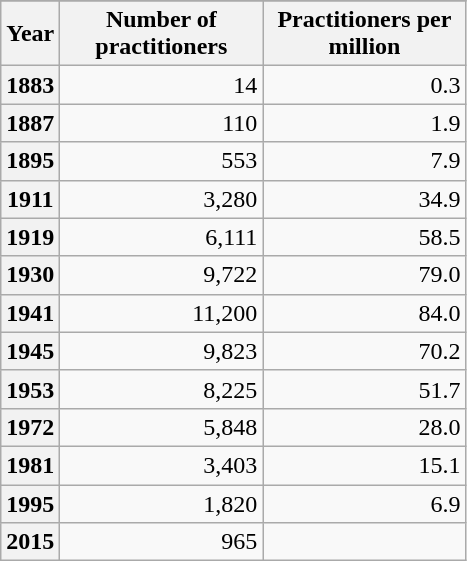<table class="wikitable plainrowheaders" style="text-align:right;">
<tr>
</tr>
<tr>
<th scope="col">Year</th>
<th scope="col" style="max-width: 8em;">Number of practitioners</th>
<th scope="col" style="max-width: 8em;">Practitioners per million</th>
</tr>
<tr>
<th scope="row">1883</th>
<td>14</td>
<td>0.3</td>
</tr>
<tr>
<th scope="row">1887</th>
<td>110</td>
<td>1.9</td>
</tr>
<tr>
<th scope="row">1895</th>
<td>553</td>
<td>7.9</td>
</tr>
<tr>
<th scope="row">1911</th>
<td>3,280</td>
<td>34.9</td>
</tr>
<tr>
<th scope="row">1919</th>
<td>6,111</td>
<td>58.5</td>
</tr>
<tr>
<th scope="row">1930</th>
<td>9,722</td>
<td>79.0</td>
</tr>
<tr>
<th scope="row">1941</th>
<td>11,200</td>
<td>84.0</td>
</tr>
<tr>
<th scope="row">1945</th>
<td>9,823</td>
<td>70.2</td>
</tr>
<tr>
<th scope="row">1953</th>
<td>8,225</td>
<td>51.7</td>
</tr>
<tr>
<th scope="row">1972</th>
<td>5,848</td>
<td>28.0</td>
</tr>
<tr>
<th scope="row">1981</th>
<td>3,403</td>
<td>15.1</td>
</tr>
<tr>
<th scope="row">1995</th>
<td>1,820</td>
<td>6.9</td>
</tr>
<tr>
<th scope="row">2015</th>
<td>965</td>
<td></td>
</tr>
</table>
